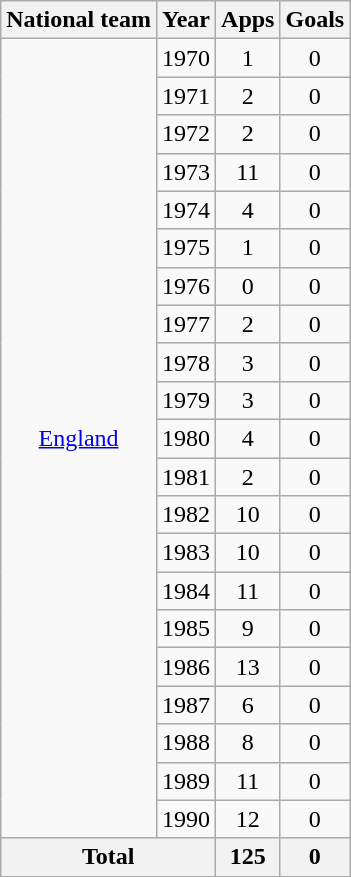<table class="wikitable" style="text-align:center">
<tr>
<th>National team</th>
<th>Year</th>
<th>Apps</th>
<th>Goals</th>
</tr>
<tr>
<td rowspan="21"><a href='#'>England</a></td>
<td>1970</td>
<td>1</td>
<td>0</td>
</tr>
<tr>
<td>1971</td>
<td>2</td>
<td>0</td>
</tr>
<tr>
<td>1972</td>
<td>2</td>
<td>0</td>
</tr>
<tr>
<td>1973</td>
<td>11</td>
<td>0</td>
</tr>
<tr>
<td>1974</td>
<td>4</td>
<td>0</td>
</tr>
<tr>
<td>1975</td>
<td>1</td>
<td>0</td>
</tr>
<tr>
<td>1976</td>
<td>0</td>
<td>0</td>
</tr>
<tr>
<td>1977</td>
<td>2</td>
<td>0</td>
</tr>
<tr>
<td>1978</td>
<td>3</td>
<td>0</td>
</tr>
<tr>
<td>1979</td>
<td>3</td>
<td>0</td>
</tr>
<tr>
<td>1980</td>
<td>4</td>
<td>0</td>
</tr>
<tr>
<td>1981</td>
<td>2</td>
<td>0</td>
</tr>
<tr>
<td>1982</td>
<td>10</td>
<td>0</td>
</tr>
<tr>
<td>1983</td>
<td>10</td>
<td>0</td>
</tr>
<tr>
<td>1984</td>
<td>11</td>
<td>0</td>
</tr>
<tr>
<td>1985</td>
<td>9</td>
<td>0</td>
</tr>
<tr>
<td>1986</td>
<td>13</td>
<td>0</td>
</tr>
<tr>
<td>1987</td>
<td>6</td>
<td>0</td>
</tr>
<tr>
<td>1988</td>
<td>8</td>
<td>0</td>
</tr>
<tr>
<td>1989</td>
<td>11</td>
<td>0</td>
</tr>
<tr>
<td>1990</td>
<td>12</td>
<td>0</td>
</tr>
<tr>
<th colspan="2">Total</th>
<th>125</th>
<th>0</th>
</tr>
</table>
